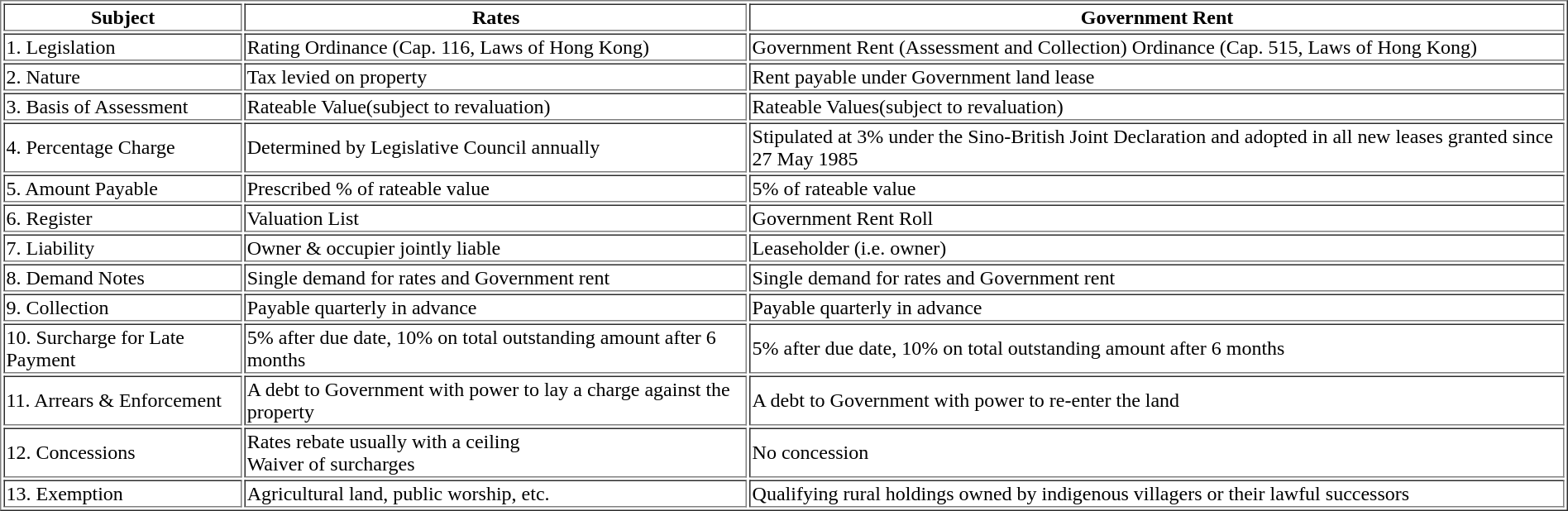<table border=1 align=center>
<tr>
<th>Subject</th>
<th>Rates</th>
<th>Government Rent</th>
</tr>
<tr>
<td>1. Legislation</td>
<td>Rating Ordinance (Cap. 116, Laws of Hong Kong)</td>
<td>Government Rent (Assessment and Collection) Ordinance (Cap. 515, Laws of Hong Kong)</td>
</tr>
<tr>
<td>2. Nature</td>
<td>Tax levied on property</td>
<td>Rent payable under Government land lease</td>
</tr>
<tr>
<td>3. Basis of Assessment</td>
<td>Rateable Value(subject to revaluation)</td>
<td>Rateable Values(subject to revaluation)</td>
</tr>
<tr>
<td>4. Percentage Charge</td>
<td>Determined by Legislative Council annually</td>
<td>Stipulated at 3% under the Sino-British Joint Declaration and adopted in all new leases granted since 27 May 1985</td>
</tr>
<tr>
<td>5. Amount Payable</td>
<td>Prescribed % of rateable value</td>
<td>5% of rateable value</td>
</tr>
<tr>
<td>6. Register</td>
<td>Valuation List</td>
<td>Government Rent Roll</td>
</tr>
<tr>
<td>7. Liability</td>
<td>Owner & occupier jointly liable</td>
<td>Leaseholder (i.e. owner)</td>
</tr>
<tr>
<td>8. Demand Notes</td>
<td>Single demand for rates and Government rent</td>
<td>Single demand for rates and Government rent</td>
</tr>
<tr>
<td>9. Collection</td>
<td>Payable quarterly in advance</td>
<td>Payable quarterly in advance</td>
</tr>
<tr>
<td>10. Surcharge for Late Payment</td>
<td>5% after due date, 10% on total outstanding amount after 6 months</td>
<td>5% after due date, 10% on total outstanding amount after 6 months</td>
</tr>
<tr>
<td>11. Arrears & Enforcement</td>
<td>A debt to Government with power to lay a charge against the property</td>
<td>A debt to Government with power to re-enter the land</td>
</tr>
<tr>
<td>12. Concessions</td>
<td>Rates rebate usually with a ceiling<br>Waiver of surcharges</td>
<td>No concession</td>
</tr>
<tr>
<td>13. Exemption</td>
<td>Agricultural land, public worship, etc.</td>
<td>Qualifying rural holdings owned by indigenous villagers or their lawful successors</td>
</tr>
</table>
